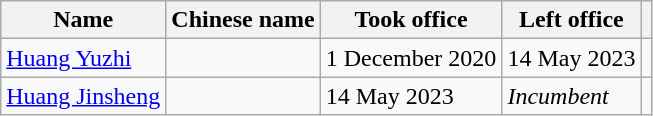<table class="wikitable">
<tr>
<th>Name</th>
<th>Chinese name</th>
<th>Took office</th>
<th>Left office</th>
<th></th>
</tr>
<tr>
<td><a href='#'>Huang Yuzhi</a></td>
<td></td>
<td>1 December 2020</td>
<td>14 May 2023</td>
<td></td>
</tr>
<tr>
<td><a href='#'>Huang Jinsheng</a></td>
<td></td>
<td>14 May 2023</td>
<td><em>Incumbent</em></td>
<td></td>
</tr>
</table>
